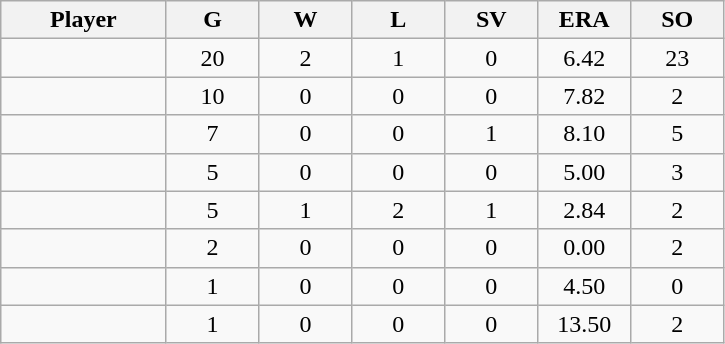<table class="wikitable sortable">
<tr>
<th bgcolor="#DDDDFF" width="16%">Player</th>
<th bgcolor="#DDDDFF" width="9%">G</th>
<th bgcolor="#DDDDFF" width="9%">W</th>
<th bgcolor="#DDDDFF" width="9%">L</th>
<th bgcolor="#DDDDFF" width="9%">SV</th>
<th bgcolor="#DDDDFF" width="9%">ERA</th>
<th bgcolor="#DDDDFF" width="9%">SO</th>
</tr>
<tr align="center">
<td></td>
<td>20</td>
<td>2</td>
<td>1</td>
<td>0</td>
<td>6.42</td>
<td>23</td>
</tr>
<tr align="center">
<td></td>
<td>10</td>
<td>0</td>
<td>0</td>
<td>0</td>
<td>7.82</td>
<td>2</td>
</tr>
<tr align="center">
<td></td>
<td>7</td>
<td>0</td>
<td>0</td>
<td>1</td>
<td>8.10</td>
<td>5</td>
</tr>
<tr align="center">
<td></td>
<td>5</td>
<td>0</td>
<td>0</td>
<td>0</td>
<td>5.00</td>
<td>3</td>
</tr>
<tr align="center">
<td></td>
<td>5</td>
<td>1</td>
<td>2</td>
<td>1</td>
<td>2.84</td>
<td>2</td>
</tr>
<tr align="center">
<td></td>
<td>2</td>
<td>0</td>
<td>0</td>
<td>0</td>
<td>0.00</td>
<td>2</td>
</tr>
<tr align="center">
<td></td>
<td>1</td>
<td>0</td>
<td>0</td>
<td>0</td>
<td>4.50</td>
<td>0</td>
</tr>
<tr align="center">
<td></td>
<td>1</td>
<td>0</td>
<td>0</td>
<td>0</td>
<td>13.50</td>
<td>2</td>
</tr>
</table>
